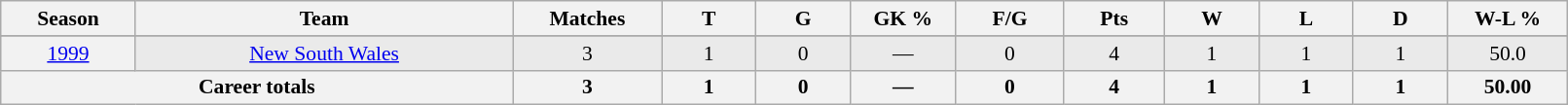<table class="wikitable sortable"  style="font-size:90%; text-align:center; width:85%;">
<tr>
<th width=2%>Season</th>
<th width=8%>Team</th>
<th width=2%>Matches</th>
<th width=2%>T</th>
<th width=2%>G</th>
<th width=2%>GK %</th>
<th width=2%>F/G</th>
<th width=2%>Pts</th>
<th width=2%>W</th>
<th width=2%>L</th>
<th width=2%>D</th>
<th width=2%>W-L %</th>
</tr>
<tr>
</tr>
<tr style="background-color: #EAEAEA">
<th scope="row" style="text-align:center; font-weight:normal"><a href='#'>1999</a></th>
<td style="text-align:center;"><a href='#'>New South Wales</a></td>
<td>3</td>
<td>1</td>
<td>0</td>
<td>—</td>
<td>0</td>
<td>4</td>
<td>1</td>
<td>1</td>
<td>1</td>
<td>50.0</td>
</tr>
<tr class="sortbottom">
<th colspan=2>Career totals</th>
<th>3</th>
<th>1</th>
<th>0</th>
<th>—</th>
<th>0</th>
<th>4</th>
<th>1</th>
<th>1</th>
<th>1</th>
<th>50.00</th>
</tr>
</table>
